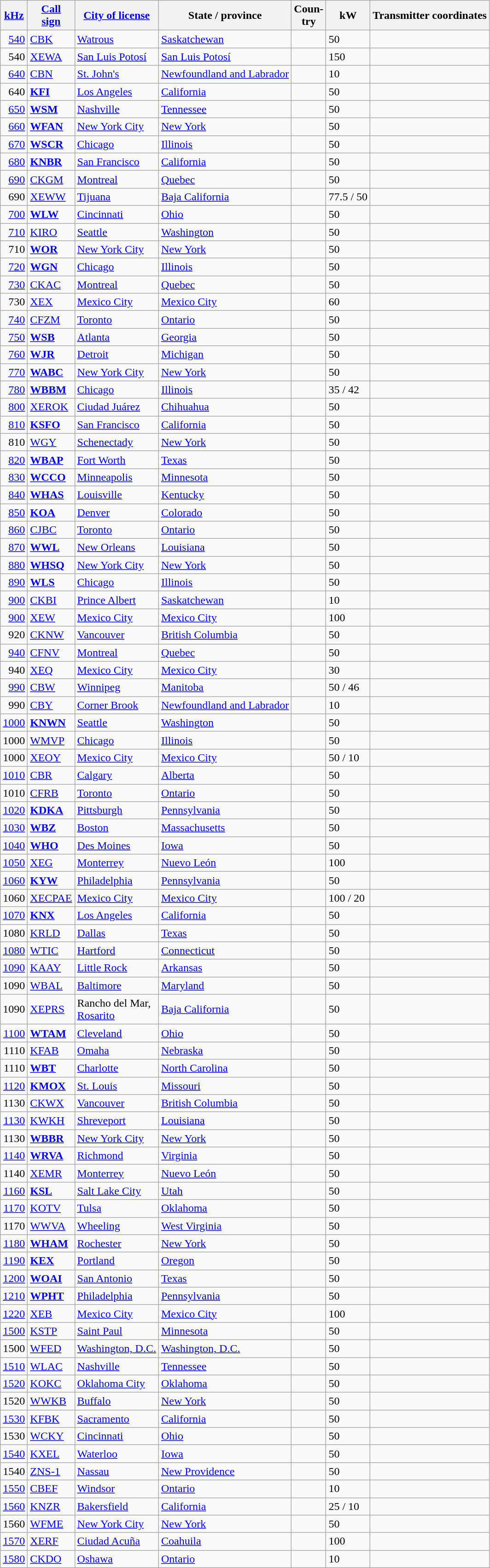<table class="wikitable sortable">
<tr>
<th><a href='#'>kHz</a></th>
<th><a href='#'>Call<br>sign</a></th>
<th><a href='#'>City of license</a></th>
<th>State / province</th>
<th>Coun-<br>try</th>
<th>kW</th>
<th>Transmitter coordinates</th>
</tr>
<tr>
<td align=right><a href='#'>540</a></td>
<td><a href='#'>CBK</a></td>
<td><a href='#'>Watrous</a></td>
<td><a href='#'>Saskatchewan</a></td>
<td></td>
<td>50</td>
<td></td>
</tr>
<tr>
<td align=right>540</td>
<td><a href='#'>XEWA</a></td>
<td><a href='#'>San Luis Potosí</a></td>
<td><a href='#'>San Luis Potosí</a></td>
<td></td>
<td>150</td>
<td></td>
</tr>
<tr>
<td align=right><a href='#'>640</a></td>
<td><a href='#'>CBN</a></td>
<td><a href='#'>St. John's</a></td>
<td><a href='#'>Newfoundland and Labrador</a></td>
<td></td>
<td>10</td>
<td></td>
</tr>
<tr>
<td align=right>640</td>
<td><strong><a href='#'>KFI</a></strong></td>
<td><a href='#'>Los Angeles</a></td>
<td><a href='#'>California</a></td>
<td></td>
<td>50</td>
<td></td>
</tr>
<tr>
<td align=right><a href='#'>650</a></td>
<td><strong><a href='#'>WSM</a></strong></td>
<td><a href='#'>Nashville</a></td>
<td><a href='#'>Tennessee</a></td>
<td></td>
<td>50</td>
<td></td>
</tr>
<tr>
<td align=right><a href='#'>660</a></td>
<td><strong><a href='#'>WFAN</a></strong></td>
<td><a href='#'>New York City</a></td>
<td><a href='#'>New York</a></td>
<td></td>
<td>50</td>
<td></td>
</tr>
<tr>
<td align=right><a href='#'>670</a></td>
<td><strong><a href='#'>WSCR</a></strong></td>
<td><a href='#'>Chicago</a></td>
<td><a href='#'>Illinois</a></td>
<td></td>
<td>50</td>
<td></td>
</tr>
<tr>
<td align=right><a href='#'>680</a></td>
<td><strong><a href='#'>KNBR</a></strong></td>
<td><a href='#'>San Francisco</a></td>
<td><a href='#'>California</a></td>
<td></td>
<td>50</td>
<td></td>
</tr>
<tr>
<td align=right><a href='#'>690</a></td>
<td><a href='#'>CKGM</a></td>
<td><a href='#'>Montreal</a></td>
<td><a href='#'>Quebec</a></td>
<td></td>
<td>50</td>
<td></td>
</tr>
<tr>
<td align=right>690</td>
<td><a href='#'>XEWW</a></td>
<td><a href='#'>Tijuana</a></td>
<td><a href='#'>Baja California</a></td>
<td></td>
<td>77.5 / 50</td>
<td></td>
</tr>
<tr>
<td align=right><a href='#'>700</a></td>
<td><strong><a href='#'>WLW</a></strong></td>
<td><a href='#'>Cincinnati</a></td>
<td><a href='#'>Ohio</a></td>
<td></td>
<td>50</td>
<td></td>
</tr>
<tr>
<td align=right><a href='#'>710</a></td>
<td><a href='#'>KIRO</a></td>
<td><a href='#'>Seattle</a></td>
<td><a href='#'>Washington</a></td>
<td></td>
<td>50</td>
<td></td>
</tr>
<tr>
<td align=right>710</td>
<td><strong><a href='#'>WOR</a></strong></td>
<td><a href='#'>New York City</a></td>
<td><a href='#'>New York</a></td>
<td></td>
<td>50</td>
<td></td>
</tr>
<tr>
<td align=right><a href='#'>720</a></td>
<td><strong><a href='#'>WGN</a></strong></td>
<td><a href='#'>Chicago</a></td>
<td><a href='#'>Illinois</a></td>
<td></td>
<td>50</td>
<td></td>
</tr>
<tr>
<td align=right><a href='#'>730</a></td>
<td><a href='#'>CKAC</a></td>
<td><a href='#'>Montreal</a></td>
<td><a href='#'>Quebec</a></td>
<td></td>
<td>50</td>
<td></td>
</tr>
<tr>
<td align=right>730</td>
<td><a href='#'>XEX</a></td>
<td><a href='#'>Mexico City</a></td>
<td><a href='#'>Mexico City</a></td>
<td></td>
<td>60</td>
<td></td>
</tr>
<tr>
<td align=right><a href='#'>740</a></td>
<td><a href='#'>CFZM</a></td>
<td><a href='#'>Toronto</a></td>
<td><a href='#'>Ontario</a></td>
<td></td>
<td>50</td>
<td></td>
</tr>
<tr>
<td align=right><a href='#'>750</a></td>
<td><strong><a href='#'>WSB</a></strong></td>
<td><a href='#'>Atlanta</a></td>
<td><a href='#'>Georgia</a></td>
<td></td>
<td>50</td>
<td></td>
</tr>
<tr>
<td align=right><a href='#'>760</a></td>
<td><strong><a href='#'>WJR</a></strong></td>
<td><a href='#'>Detroit</a></td>
<td><a href='#'>Michigan</a></td>
<td></td>
<td>50</td>
<td></td>
</tr>
<tr>
<td align=right><a href='#'>770</a></td>
<td><strong><a href='#'>WABC</a></strong></td>
<td><a href='#'>New York City</a></td>
<td><a href='#'>New York</a></td>
<td></td>
<td>50</td>
<td></td>
</tr>
<tr>
<td align=right><a href='#'>780</a></td>
<td><strong><a href='#'>WBBM</a></strong></td>
<td><a href='#'>Chicago</a></td>
<td><a href='#'>Illinois</a></td>
<td></td>
<td>35 / 42</td>
<td></td>
</tr>
<tr>
<td align=right><a href='#'>800</a></td>
<td><a href='#'>XEROK</a></td>
<td><a href='#'>Ciudad Juárez</a></td>
<td><a href='#'>Chihuahua</a></td>
<td></td>
<td>50</td>
<td></td>
</tr>
<tr>
<td align=right><a href='#'>810</a></td>
<td><strong><a href='#'>KSFO</a></strong></td>
<td><a href='#'>San Francisco</a></td>
<td><a href='#'>California</a></td>
<td></td>
<td>50</td>
<td></td>
</tr>
<tr>
<td align=right>810</td>
<td><a href='#'>WGY</a></td>
<td><a href='#'>Schenectady</a></td>
<td><a href='#'>New York</a></td>
<td></td>
<td>50</td>
<td></td>
</tr>
<tr>
<td align=right><a href='#'>820</a></td>
<td><strong><a href='#'>WBAP</a></strong></td>
<td><a href='#'>Fort Worth</a></td>
<td><a href='#'>Texas</a></td>
<td></td>
<td>50</td>
<td></td>
</tr>
<tr>
<td align=right><a href='#'>830</a></td>
<td><strong><a href='#'>WCCO</a></strong></td>
<td><a href='#'>Minneapolis</a></td>
<td><a href='#'>Minnesota</a></td>
<td></td>
<td>50</td>
<td></td>
</tr>
<tr>
<td align=right><a href='#'>840</a></td>
<td><strong><a href='#'>WHAS</a></strong></td>
<td><a href='#'>Louisville</a></td>
<td><a href='#'>Kentucky</a></td>
<td></td>
<td>50</td>
<td></td>
</tr>
<tr>
<td align=right><a href='#'>850</a></td>
<td><strong><a href='#'>KOA</a></strong></td>
<td><a href='#'>Denver</a></td>
<td><a href='#'>Colorado</a></td>
<td></td>
<td>50</td>
<td></td>
</tr>
<tr>
<td align=right><a href='#'>860</a></td>
<td><a href='#'>CJBC</a></td>
<td><a href='#'>Toronto</a></td>
<td><a href='#'>Ontario</a></td>
<td></td>
<td>50</td>
<td></td>
</tr>
<tr>
<td align=right><a href='#'>870</a></td>
<td><strong><a href='#'>WWL</a></strong></td>
<td><a href='#'>New Orleans</a></td>
<td><a href='#'>Louisiana</a></td>
<td></td>
<td>50</td>
<td></td>
</tr>
<tr>
<td align=right><a href='#'>880</a></td>
<td><strong><a href='#'>WHSQ</a></strong></td>
<td><a href='#'>New York City</a></td>
<td><a href='#'>New York</a></td>
<td></td>
<td>50</td>
<td></td>
</tr>
<tr>
<td align=right><a href='#'>890</a></td>
<td><strong><a href='#'>WLS</a></strong></td>
<td><a href='#'>Chicago</a></td>
<td><a href='#'>Illinois</a></td>
<td></td>
<td>50</td>
<td></td>
</tr>
<tr>
<td align=right><a href='#'>900</a></td>
<td><a href='#'>CKBI</a></td>
<td><a href='#'>Prince Albert</a></td>
<td><a href='#'>Saskatchewan</a></td>
<td></td>
<td>10</td>
<td></td>
</tr>
<tr>
<td align=right><a href='#'>900</a></td>
<td><a href='#'>XEW</a></td>
<td><a href='#'>Mexico City</a></td>
<td><a href='#'>Mexico City</a></td>
<td></td>
<td>100</td>
<td></td>
</tr>
<tr>
<td align=right>920</td>
<td><a href='#'>CKNW</a></td>
<td><a href='#'>Vancouver</a></td>
<td><a href='#'>British Columbia</a></td>
<td></td>
<td>50</td>
<td></td>
</tr>
<tr>
<td align=right><a href='#'>940</a></td>
<td><a href='#'>CFNV</a></td>
<td><a href='#'>Montreal</a></td>
<td><a href='#'>Quebec</a></td>
<td></td>
<td>50</td>
<td></td>
</tr>
<tr>
<td align=right>940</td>
<td><a href='#'>XEQ</a></td>
<td><a href='#'>Mexico City</a></td>
<td><a href='#'>Mexico City</a></td>
<td></td>
<td>30</td>
<td></td>
</tr>
<tr>
<td align=right><a href='#'>990</a></td>
<td><a href='#'>CBW</a></td>
<td><a href='#'>Winnipeg</a></td>
<td><a href='#'>Manitoba</a></td>
<td></td>
<td>50 / 46</td>
<td></td>
</tr>
<tr>
<td align=right>990</td>
<td><a href='#'>CBY</a></td>
<td><a href='#'>Corner Brook</a></td>
<td><a href='#'>Newfoundland and Labrador</a></td>
<td></td>
<td>10</td>
<td></td>
</tr>
<tr>
<td align=right><a href='#'>1000</a></td>
<td><strong><a href='#'>KNWN</a></strong></td>
<td><a href='#'>Seattle</a></td>
<td><a href='#'>Washington</a></td>
<td></td>
<td>50</td>
<td></td>
</tr>
<tr>
<td align=right>1000</td>
<td><a href='#'>WMVP</a></td>
<td><a href='#'>Chicago</a></td>
<td><a href='#'>Illinois</a></td>
<td></td>
<td>50</td>
<td></td>
</tr>
<tr>
<td align=right>1000</td>
<td><a href='#'>XEOY</a></td>
<td><a href='#'>Mexico City</a></td>
<td><a href='#'>Mexico City</a></td>
<td></td>
<td>50 / 10</td>
<td></td>
</tr>
<tr>
<td align=right><a href='#'>1010</a></td>
<td><a href='#'>CBR</a></td>
<td><a href='#'>Calgary</a></td>
<td><a href='#'>Alberta</a></td>
<td></td>
<td>50</td>
<td></td>
</tr>
<tr>
<td align=right>1010</td>
<td><a href='#'>CFRB</a></td>
<td><a href='#'>Toronto</a></td>
<td><a href='#'>Ontario</a></td>
<td></td>
<td>50</td>
<td></td>
</tr>
<tr>
<td align=right><a href='#'>1020</a></td>
<td><strong><a href='#'>KDKA</a></strong></td>
<td><a href='#'>Pittsburgh</a></td>
<td><a href='#'>Pennsylvania</a></td>
<td></td>
<td>50</td>
<td></td>
</tr>
<tr>
<td align=right><a href='#'>1030</a></td>
<td><strong><a href='#'>WBZ</a></strong></td>
<td><a href='#'>Boston</a></td>
<td><a href='#'>Massachusetts</a></td>
<td></td>
<td>50</td>
<td></td>
</tr>
<tr>
<td align=right><a href='#'>1040</a></td>
<td><strong><a href='#'>WHO</a></strong></td>
<td><a href='#'>Des Moines</a></td>
<td><a href='#'>Iowa</a></td>
<td></td>
<td>50</td>
<td></td>
</tr>
<tr>
<td align=right><a href='#'>1050</a></td>
<td><a href='#'>XEG</a></td>
<td><a href='#'>Monterrey</a></td>
<td><a href='#'>Nuevo León</a></td>
<td></td>
<td>100</td>
<td></td>
</tr>
<tr>
<td align=right><a href='#'>1060</a></td>
<td><strong><a href='#'>KYW</a></strong></td>
<td><a href='#'>Philadelphia</a></td>
<td><a href='#'>Pennsylvania</a></td>
<td></td>
<td>50</td>
<td></td>
</tr>
<tr>
<td align=right>1060</td>
<td><a href='#'>XECPAE</a></td>
<td><a href='#'>Mexico City</a></td>
<td><a href='#'>Mexico City</a></td>
<td></td>
<td>100 / 20</td>
<td></td>
</tr>
<tr>
<td align=right><a href='#'>1070</a></td>
<td><strong><a href='#'>KNX</a></strong></td>
<td><a href='#'>Los Angeles</a></td>
<td><a href='#'>California</a></td>
<td></td>
<td>50</td>
<td></td>
</tr>
<tr>
<td align=right>1080</td>
<td><a href='#'>KRLD</a></td>
<td><a href='#'>Dallas</a></td>
<td><a href='#'>Texas</a></td>
<td></td>
<td>50</td>
<td></td>
</tr>
<tr>
<td align=right><a href='#'>1080</a></td>
<td><a href='#'>WTIC</a></td>
<td><a href='#'>Hartford</a></td>
<td><a href='#'>Connecticut</a></td>
<td></td>
<td>50</td>
<td></td>
</tr>
<tr>
<td align=right><a href='#'>1090</a></td>
<td><a href='#'>KAAY</a></td>
<td><a href='#'>Little Rock</a></td>
<td><a href='#'>Arkansas</a></td>
<td></td>
<td>50</td>
<td></td>
</tr>
<tr>
<td align=right>1090</td>
<td><a href='#'>WBAL</a></td>
<td><a href='#'>Baltimore</a></td>
<td><a href='#'>Maryland</a></td>
<td></td>
<td>50</td>
<td></td>
</tr>
<tr>
<td align=right>1090</td>
<td><a href='#'>XEPRS</a></td>
<td style="max-width:0">Rancho del Mar, <a href='#'>Rosarito</a></td>
<td><a href='#'>Baja California</a></td>
<td></td>
<td>50</td>
<td></td>
</tr>
<tr>
<td align=right><a href='#'>1100</a></td>
<td><strong><a href='#'>WTAM</a></strong></td>
<td><a href='#'>Cleveland</a></td>
<td><a href='#'>Ohio</a></td>
<td></td>
<td>50</td>
<td></td>
</tr>
<tr>
<td align=right>1110</td>
<td><a href='#'>KFAB</a></td>
<td><a href='#'>Omaha</a></td>
<td><a href='#'>Nebraska</a></td>
<td></td>
<td>50</td>
<td></td>
</tr>
<tr>
<td align=right>1110</td>
<td><strong><a href='#'>WBT</a></strong></td>
<td><a href='#'>Charlotte</a></td>
<td><a href='#'>North Carolina</a></td>
<td></td>
<td>50</td>
<td></td>
</tr>
<tr>
<td align=right><a href='#'>1120</a></td>
<td><strong><a href='#'>KMOX</a></strong></td>
<td><a href='#'>St. Louis</a></td>
<td><a href='#'>Missouri</a></td>
<td></td>
<td>50</td>
<td></td>
</tr>
<tr>
<td align=right>1130</td>
<td><a href='#'>CKWX</a></td>
<td><a href='#'>Vancouver</a></td>
<td><a href='#'>British Columbia</a></td>
<td></td>
<td>50</td>
<td></td>
</tr>
<tr>
<td align=right><a href='#'>1130</a></td>
<td><a href='#'>KWKH</a></td>
<td><a href='#'>Shreveport</a></td>
<td><a href='#'>Louisiana</a></td>
<td></td>
<td>50</td>
<td></td>
</tr>
<tr>
<td align=right>1130</td>
<td><strong><a href='#'>WBBR</a></strong></td>
<td><a href='#'>New York City</a></td>
<td><a href='#'>New York</a></td>
<td></td>
<td>50</td>
<td></td>
</tr>
<tr>
<td align=right><a href='#'>1140</a></td>
<td><strong><a href='#'>WRVA</a></strong></td>
<td><a href='#'>Richmond</a></td>
<td><a href='#'>Virginia</a></td>
<td></td>
<td>50</td>
<td></td>
</tr>
<tr>
<td align=right>1140</td>
<td><a href='#'>XEMR</a></td>
<td><a href='#'>Monterrey</a></td>
<td><a href='#'>Nuevo León</a></td>
<td></td>
<td>50</td>
<td></td>
</tr>
<tr>
<td align=right><a href='#'>1160</a></td>
<td><strong><a href='#'>KSL</a></strong></td>
<td><a href='#'>Salt Lake City</a></td>
<td><a href='#'>Utah</a></td>
<td></td>
<td>50</td>
<td></td>
</tr>
<tr>
<td align=right><a href='#'>1170</a></td>
<td><a href='#'>KOTV</a></td>
<td><a href='#'>Tulsa</a></td>
<td><a href='#'>Oklahoma</a></td>
<td></td>
<td>50</td>
<td></td>
</tr>
<tr>
<td align=right>1170</td>
<td><a href='#'>WWVA</a></td>
<td><a href='#'>Wheeling</a></td>
<td><a href='#'>West Virginia</a></td>
<td></td>
<td>50</td>
<td></td>
</tr>
<tr>
<td align=right><a href='#'>1180</a></td>
<td><strong><a href='#'>WHAM</a></strong></td>
<td><a href='#'>Rochester</a></td>
<td><a href='#'>New York</a></td>
<td></td>
<td>50</td>
<td></td>
</tr>
<tr>
<td align=right><a href='#'>1190</a></td>
<td><strong><a href='#'>KEX</a></strong></td>
<td><a href='#'>Portland</a></td>
<td><a href='#'>Oregon</a></td>
<td></td>
<td>50</td>
<td></td>
</tr>
<tr>
<td align=right><a href='#'>1200</a></td>
<td><strong><a href='#'>WOAI</a></strong></td>
<td><a href='#'>San Antonio</a></td>
<td><a href='#'>Texas</a></td>
<td></td>
<td>50</td>
<td></td>
</tr>
<tr style="vertical-align: top; text-align: left";>
<td align=right><a href='#'>1210</a></td>
<td><strong><a href='#'>WPHT</a></strong></td>
<td><a href='#'>Philadelphia</a></td>
<td><a href='#'>Pennsylvania</a></td>
<td></td>
<td>50</td>
<td></td>
</tr>
<tr>
<td align=right><a href='#'>1220</a></td>
<td><a href='#'>XEB</a></td>
<td><a href='#'>Mexico City</a></td>
<td><a href='#'>Mexico City</a></td>
<td></td>
<td>100</td>
<td></td>
</tr>
<tr>
<td align=right><a href='#'>1500</a></td>
<td><a href='#'>KSTP</a></td>
<td><a href='#'>Saint Paul</a></td>
<td><a href='#'>Minnesota</a></td>
<td></td>
<td>50</td>
<td></td>
</tr>
<tr>
<td align=right>1500</td>
<td><a href='#'>WFED</a></td>
<td><a href='#'>Washington, D.C.</a></td>
<td><a href='#'>Washington, D.C.</a></td>
<td></td>
<td>50</td>
<td></td>
</tr>
<tr>
<td align=right><a href='#'>1510</a></td>
<td><a href='#'>WLAC</a></td>
<td><a href='#'>Nashville</a></td>
<td><a href='#'>Tennessee</a></td>
<td></td>
<td>50</td>
<td></td>
</tr>
<tr>
<td align=right><a href='#'>1520</a></td>
<td><a href='#'>KOKC</a></td>
<td><a href='#'>Oklahoma City</a></td>
<td><a href='#'>Oklahoma</a></td>
<td></td>
<td>50</td>
<td></td>
</tr>
<tr>
<td align=right>1520</td>
<td><a href='#'>WWKB</a></td>
<td><a href='#'>Buffalo</a></td>
<td><a href='#'>New York</a></td>
<td></td>
<td>50</td>
<td></td>
</tr>
<tr>
<td align=right><a href='#'>1530</a></td>
<td><a href='#'>KFBK</a></td>
<td><a href='#'>Sacramento</a></td>
<td><a href='#'>California</a></td>
<td></td>
<td>50</td>
<td></td>
</tr>
<tr>
<td align=right>1530</td>
<td><a href='#'>WCKY</a></td>
<td><a href='#'>Cincinnati</a></td>
<td><a href='#'>Ohio</a></td>
<td></td>
<td>50</td>
<td></td>
</tr>
<tr>
<td align=right><a href='#'>1540</a></td>
<td><a href='#'>KXEL</a></td>
<td><a href='#'>Waterloo</a></td>
<td><a href='#'>Iowa</a></td>
<td></td>
<td>50</td>
<td></td>
</tr>
<tr>
<td align=right>1540</td>
<td><a href='#'>ZNS-1</a></td>
<td><a href='#'>Nassau</a></td>
<td><a href='#'>New Providence</a></td>
<td></td>
<td>50</td>
<td></td>
</tr>
<tr>
<td align=right><a href='#'>1550</a></td>
<td><a href='#'>CBEF</a></td>
<td><a href='#'>Windsor</a></td>
<td><a href='#'>Ontario</a></td>
<td></td>
<td>10</td>
<td></td>
</tr>
<tr>
<td align=right><a href='#'>1560</a></td>
<td><a href='#'>KNZR</a></td>
<td><a href='#'>Bakersfield</a></td>
<td><a href='#'>California</a></td>
<td></td>
<td>25 / 10</td>
<td></td>
</tr>
<tr>
<td align=right>1560</td>
<td><a href='#'>WFME</a></td>
<td><a href='#'>New York City</a></td>
<td><a href='#'>New York</a></td>
<td></td>
<td>50</td>
<td></td>
</tr>
<tr>
<td align=right><a href='#'>1570</a></td>
<td><a href='#'>XERF</a></td>
<td><a href='#'>Ciudad Acuña</a></td>
<td><a href='#'>Coahuila</a></td>
<td></td>
<td>100</td>
<td></td>
</tr>
<tr>
<td align=right><a href='#'>1580</a></td>
<td><a href='#'>CKDO</a></td>
<td><a href='#'>Oshawa</a></td>
<td><a href='#'>Ontario</a></td>
<td></td>
<td>10</td>
<td></td>
</tr>
</table>
